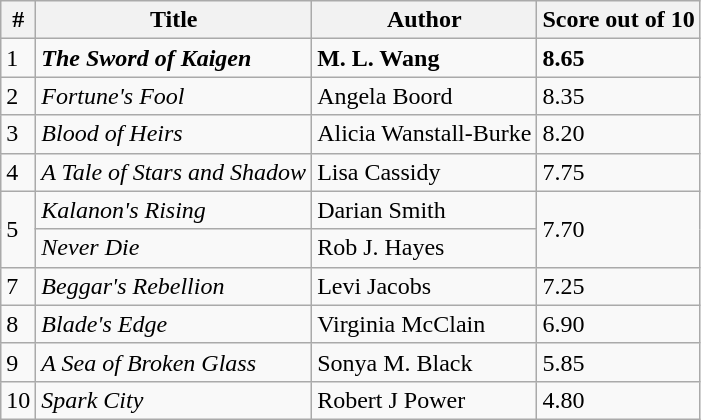<table class="wikitable">
<tr>
<th>#</th>
<th>Title</th>
<th>Author</th>
<th>Score out of 10</th>
</tr>
<tr>
<td>1</td>
<td><strong><em>The Sword of Kaigen</em></strong></td>
<td><strong>M. L. Wang</strong></td>
<td><strong>8.65</strong></td>
</tr>
<tr>
<td>2</td>
<td><em>Fortune's Fool</em></td>
<td>Angela Boord</td>
<td>8.35</td>
</tr>
<tr>
<td>3</td>
<td><em>Blood of Heirs</em></td>
<td>Alicia Wanstall-Burke</td>
<td>8.20</td>
</tr>
<tr>
<td>4</td>
<td><em>A Tale of Stars and Shadow</em></td>
<td>Lisa Cassidy</td>
<td>7.75</td>
</tr>
<tr>
<td rowspan=2>5</td>
<td><em>Kalanon's Rising</em></td>
<td>Darian Smith</td>
<td rowspan=2>7.70</td>
</tr>
<tr>
<td><em>Never Die</em></td>
<td>Rob J. Hayes</td>
</tr>
<tr>
<td>7</td>
<td><em>Beggar's Rebellion</em></td>
<td>Levi Jacobs</td>
<td>7.25</td>
</tr>
<tr>
<td>8</td>
<td><em>Blade's Edge</em></td>
<td>Virginia McClain</td>
<td>6.90</td>
</tr>
<tr>
<td>9</td>
<td><em>A Sea of Broken Glass</em></td>
<td>Sonya M. Black</td>
<td>5.85</td>
</tr>
<tr>
<td>10</td>
<td><em>Spark City</em></td>
<td>Robert J Power</td>
<td>4.80</td>
</tr>
</table>
